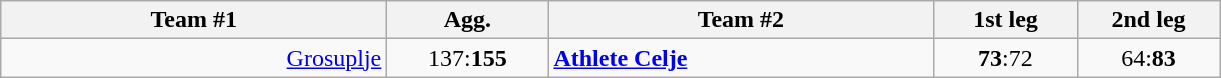<table class=wikitable style="text-align:center">
<tr>
<th width=250>Team #1</th>
<th width=100>Agg.</th>
<th width=250>Team #2</th>
<th width=88>1st leg</th>
<th width=88>2nd leg</th>
</tr>
<tr>
<td align=right> <a href='#'>Grosuplje</a></td>
<td>137:<strong>155</strong></td>
<td align=left> <strong><a href='#'>Athlete Celje</a></strong></td>
<td><strong>73</strong>:72</td>
<td>64:<strong>83</strong></td>
</tr>
</table>
